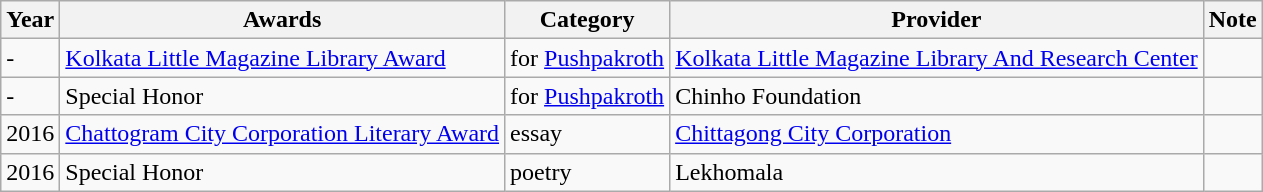<table class="wikitable sortable">
<tr>
<th>Year</th>
<th>Awards</th>
<th>Category</th>
<th>Provider</th>
<th>Note</th>
</tr>
<tr>
<td>-</td>
<td><a href='#'>Kolkata Little Magazine Library Award</a></td>
<td>for <a href='#'>Pushpakroth</a></td>
<td><a href='#'>Kolkata Little Magazine Library And Research Center</a></td>
<td></td>
</tr>
<tr>
<td>-</td>
<td>Special Honor</td>
<td>for <a href='#'>Pushpakroth</a></td>
<td>Chinho Foundation</td>
<td></td>
</tr>
<tr>
<td>2016</td>
<td><a href='#'>Chattogram City Corporation Literary Award</a></td>
<td>essay</td>
<td><a href='#'>Chittagong City Corporation</a></td>
<td></td>
</tr>
<tr>
<td>2016</td>
<td>Special Honor</td>
<td>poetry</td>
<td>Lekhomala</td>
<td></td>
</tr>
</table>
